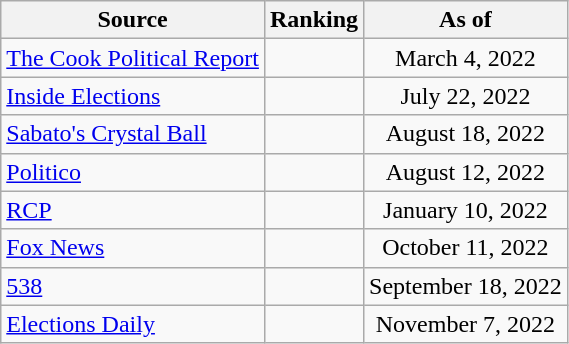<table class="wikitable" style="text-align:center">
<tr>
<th>Source</th>
<th>Ranking</th>
<th>As of</th>
</tr>
<tr>
<td align=left><a href='#'>The Cook Political Report</a></td>
<td></td>
<td>March 4, 2022</td>
</tr>
<tr>
<td align=left><a href='#'>Inside Elections</a></td>
<td></td>
<td>July 22, 2022</td>
</tr>
<tr>
<td align=left><a href='#'>Sabato's Crystal Ball</a></td>
<td></td>
<td>August 18, 2022</td>
</tr>
<tr>
<td align=left><a href='#'>Politico</a></td>
<td></td>
<td>August 12, 2022</td>
</tr>
<tr>
<td align=left><a href='#'>RCP</a></td>
<td></td>
<td>January 10, 2022</td>
</tr>
<tr>
<td align=left><a href='#'>Fox News</a></td>
<td></td>
<td>October 11, 2022</td>
</tr>
<tr>
<td align="left"><a href='#'>538</a></td>
<td></td>
<td>September 18, 2022</td>
</tr>
<tr>
<td align="left"><a href='#'>Elections Daily</a></td>
<td></td>
<td>November 7, 2022</td>
</tr>
</table>
